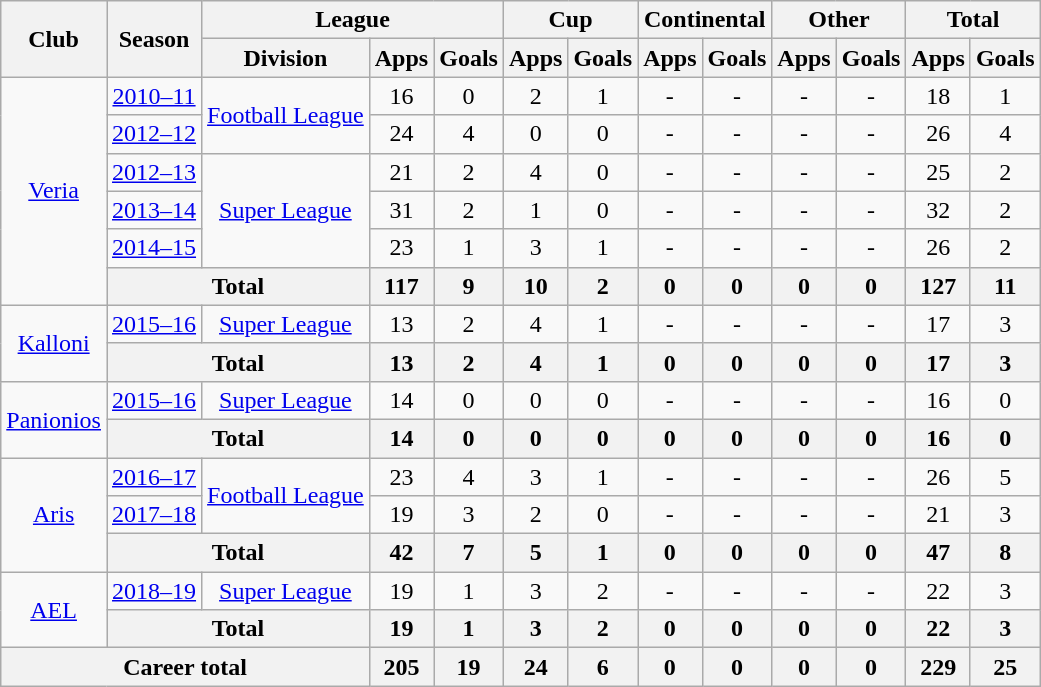<table class="wikitable" style="text-align:center">
<tr>
<th rowspan=2>Club</th>
<th rowspan=2>Season</th>
<th colspan=3>League</th>
<th colspan=2>Cup</th>
<th colspan=2>Continental</th>
<th colspan=2>Other</th>
<th colspan=2>Total</th>
</tr>
<tr>
<th>Division</th>
<th>Apps</th>
<th>Goals</th>
<th>Apps</th>
<th>Goals</th>
<th>Apps</th>
<th>Goals</th>
<th>Apps</th>
<th>Goals</th>
<th>Apps</th>
<th>Goals</th>
</tr>
<tr>
<td rowspan=6><a href='#'>Veria</a></td>
<td><a href='#'>2010–11</a></td>
<td rowspan="2"><a href='#'>Football League</a></td>
<td>16</td>
<td>0</td>
<td>2</td>
<td>1</td>
<td>-</td>
<td>-</td>
<td>-</td>
<td>-</td>
<td>18</td>
<td>1</td>
</tr>
<tr>
<td><a href='#'>2012–12</a></td>
<td>24</td>
<td>4</td>
<td>0</td>
<td>0</td>
<td>-</td>
<td>-</td>
<td>-</td>
<td>-</td>
<td>26</td>
<td>4</td>
</tr>
<tr>
<td><a href='#'>2012–13</a></td>
<td rowspan="3"><a href='#'>Super League</a></td>
<td>21</td>
<td>2</td>
<td>4</td>
<td>0</td>
<td>-</td>
<td>-</td>
<td>-</td>
<td>-</td>
<td>25</td>
<td>2</td>
</tr>
<tr>
<td><a href='#'>2013–14</a></td>
<td>31</td>
<td>2</td>
<td>1</td>
<td>0</td>
<td>-</td>
<td>-</td>
<td>-</td>
<td>-</td>
<td>32</td>
<td>2</td>
</tr>
<tr>
<td><a href='#'>2014–15</a></td>
<td>23</td>
<td>1</td>
<td>3</td>
<td>1</td>
<td>-</td>
<td>-</td>
<td>-</td>
<td>-</td>
<td>26</td>
<td>2</td>
</tr>
<tr>
<th colspan="2">Total</th>
<th>117</th>
<th>9</th>
<th>10</th>
<th>2</th>
<th>0</th>
<th>0</th>
<th>0</th>
<th>0</th>
<th>127</th>
<th>11</th>
</tr>
<tr>
<td rowspan=2><a href='#'>Kalloni</a></td>
<td><a href='#'>2015–16</a></td>
<td><a href='#'>Super League</a></td>
<td>13</td>
<td>2</td>
<td>4</td>
<td>1</td>
<td>-</td>
<td>-</td>
<td>-</td>
<td>-</td>
<td>17</td>
<td>3</td>
</tr>
<tr>
<th colspan="2">Total</th>
<th>13</th>
<th>2</th>
<th>4</th>
<th>1</th>
<th>0</th>
<th>0</th>
<th>0</th>
<th>0</th>
<th>17</th>
<th>3</th>
</tr>
<tr>
<td rowspan=2><a href='#'>Panionios</a></td>
<td><a href='#'>2015–16</a></td>
<td><a href='#'>Super League</a></td>
<td>14</td>
<td>0</td>
<td>0</td>
<td>0</td>
<td>-</td>
<td>-</td>
<td>-</td>
<td>-</td>
<td>16</td>
<td>0</td>
</tr>
<tr>
<th colspan="2">Total</th>
<th>14</th>
<th>0</th>
<th>0</th>
<th>0</th>
<th>0</th>
<th>0</th>
<th>0</th>
<th>0</th>
<th>16</th>
<th>0</th>
</tr>
<tr>
<td rowspan="3"><a href='#'>Aris</a></td>
<td><a href='#'>2016–17</a></td>
<td rowspan="2"><a href='#'>Football League</a></td>
<td>23</td>
<td>4</td>
<td>3</td>
<td>1</td>
<td>-</td>
<td>-</td>
<td>-</td>
<td>-</td>
<td>26</td>
<td>5</td>
</tr>
<tr>
<td><a href='#'>2017–18</a></td>
<td>19</td>
<td>3</td>
<td>2</td>
<td>0</td>
<td>-</td>
<td>-</td>
<td>-</td>
<td>-</td>
<td>21</td>
<td>3</td>
</tr>
<tr>
<th colspan="2">Total</th>
<th>42</th>
<th>7</th>
<th>5</th>
<th>1</th>
<th>0</th>
<th>0</th>
<th>0</th>
<th>0</th>
<th>47</th>
<th>8</th>
</tr>
<tr>
<td rowspan=2><a href='#'>AEL</a></td>
<td><a href='#'>2018–19</a></td>
<td><a href='#'>Super League</a></td>
<td>19</td>
<td>1</td>
<td>3</td>
<td>2</td>
<td>-</td>
<td>-</td>
<td>-</td>
<td>-</td>
<td>22</td>
<td>3</td>
</tr>
<tr>
<th colspan="2">Total</th>
<th>19</th>
<th>1</th>
<th>3</th>
<th>2</th>
<th>0</th>
<th>0</th>
<th>0</th>
<th>0</th>
<th>22</th>
<th>3</th>
</tr>
<tr>
<th colspan="3">Career total</th>
<th>205</th>
<th>19</th>
<th>24</th>
<th>6</th>
<th>0</th>
<th>0</th>
<th>0</th>
<th>0</th>
<th>229</th>
<th>25</th>
</tr>
</table>
